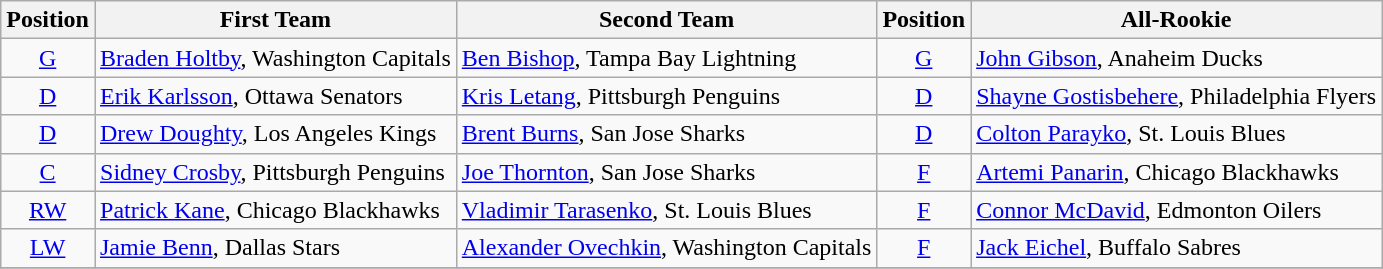<table class="wikitable">
<tr>
<th>Position</th>
<th>First Team</th>
<th>Second Team</th>
<th>Position</th>
<th>All-Rookie</th>
</tr>
<tr>
<td align=center><a href='#'>G</a></td>
<td><a href='#'>Braden Holtby</a>, Washington Capitals</td>
<td><a href='#'>Ben Bishop</a>, Tampa Bay Lightning</td>
<td align=center><a href='#'>G</a></td>
<td><a href='#'>John Gibson</a>, Anaheim Ducks</td>
</tr>
<tr>
<td align=center><a href='#'>D</a></td>
<td><a href='#'>Erik Karlsson</a>, Ottawa Senators</td>
<td><a href='#'>Kris Letang</a>, Pittsburgh Penguins</td>
<td align=center><a href='#'>D</a></td>
<td><a href='#'>Shayne Gostisbehere</a>, Philadelphia Flyers</td>
</tr>
<tr>
<td align=center><a href='#'>D</a></td>
<td><a href='#'>Drew Doughty</a>, Los Angeles Kings</td>
<td><a href='#'>Brent Burns</a>, San Jose Sharks</td>
<td align=center><a href='#'>D</a></td>
<td><a href='#'>Colton Parayko</a>, St. Louis Blues</td>
</tr>
<tr>
<td align=center><a href='#'>C</a></td>
<td><a href='#'>Sidney Crosby</a>, Pittsburgh Penguins</td>
<td><a href='#'>Joe Thornton</a>, San Jose Sharks</td>
<td align=center><a href='#'>F</a></td>
<td><a href='#'>Artemi Panarin</a>, Chicago Blackhawks</td>
</tr>
<tr>
<td align=center><a href='#'>RW</a></td>
<td><a href='#'>Patrick Kane</a>, Chicago Blackhawks</td>
<td><a href='#'>Vladimir Tarasenko</a>, St. Louis Blues</td>
<td align=center><a href='#'>F</a></td>
<td><a href='#'>Connor McDavid</a>, Edmonton Oilers</td>
</tr>
<tr>
<td align=center><a href='#'>LW</a></td>
<td><a href='#'>Jamie Benn</a>, Dallas Stars</td>
<td><a href='#'>Alexander Ovechkin</a>, Washington Capitals</td>
<td align=center><a href='#'>F</a></td>
<td><a href='#'>Jack Eichel</a>, Buffalo Sabres</td>
</tr>
<tr>
</tr>
</table>
